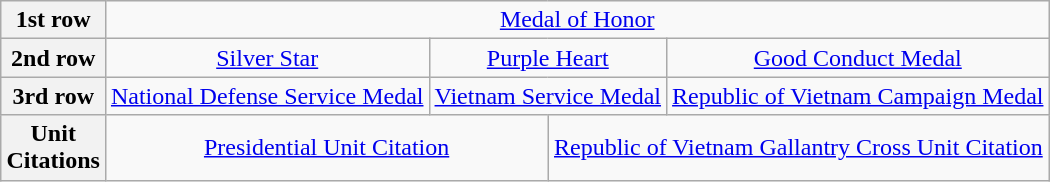<table class="wikitable" style="margin:1em auto; text-align:center;">
<tr>
<th>1st row</th>
<td colspan="12"><a href='#'>Medal of Honor</a></td>
</tr>
<tr>
<th>2nd row</th>
<td colspan="4"><a href='#'>Silver Star</a></td>
<td colspan="4"><a href='#'>Purple Heart</a> <br></td>
<td colspan="4"><a href='#'>Good Conduct Medal</a></td>
</tr>
<tr>
<th>3rd row</th>
<td colspan="4"><a href='#'>National Defense Service Medal</a></td>
<td colspan="4"><a href='#'>Vietnam Service Medal</a> <br></td>
<td colspan="4"><a href='#'>Republic of Vietnam Campaign Medal</a> <br></td>
</tr>
<tr>
<th>Unit<br>Citations</th>
<td colspan="6"><a href='#'>Presidential Unit Citation</a></td>
<td colspan="6"><a href='#'>Republic of Vietnam Gallantry Cross Unit Citation</a> <br></td>
</tr>
</table>
